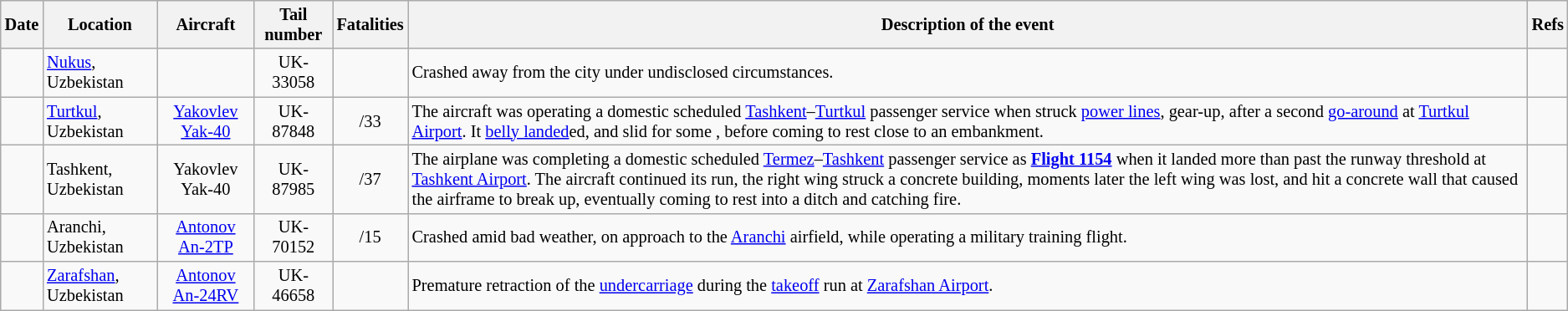<table class="wikitable toccolours sortable" border="1" cellpadding="3" style="border-collapse:collapse; font-size:85%">
<tr>
<th>Date</th>
<th>Location</th>
<th>Aircraft</th>
<th>Tail number</th>
<th>Fatalities</th>
<th>Description of the event</th>
<th>Refs</th>
</tr>
<tr>
<td align=center></td>
<td><a href='#'>Nukus</a>, Uzbekistan</td>
<td align=center></td>
<td align=center>UK-33058</td>
<td></td>
<td>Crashed  away from the city under undisclosed circumstances.</td>
<td align=center></td>
</tr>
<tr>
<td align=center></td>
<td><a href='#'>Turtkul</a>, Uzbekistan</td>
<td align=center><a href='#'>Yakovlev Yak-40</a></td>
<td align=center>UK-87848</td>
<td align=center>/33</td>
<td>The aircraft was operating a domestic scheduled <a href='#'>Tashkent</a>–<a href='#'>Turtkul</a> passenger service when struck <a href='#'>power lines</a>, gear-up, after a second <a href='#'>go-around</a> at <a href='#'>Turtkul Airport</a>. It <a href='#'>belly landed</a>ed, and slid for some , before coming to rest close to an embankment.</td>
<td align=center></td>
</tr>
<tr>
<td align=center></td>
<td>Tashkent, Uzbekistan</td>
<td align=center>Yakovlev Yak-40</td>
<td align=center>UK-87985</td>
<td align=center>/37</td>
<td>The airplane was completing a domestic scheduled <a href='#'>Termez</a>–<a href='#'>Tashkent</a> passenger service as <strong><a href='#'>Flight 1154</a></strong>  when it landed more than  past the runway threshold at <a href='#'>Tashkent Airport</a>. The aircraft continued its run, the right wing struck a concrete building, moments later the left wing was lost, and hit a concrete wall that caused the airframe to break up, eventually coming to rest into a ditch and catching fire.</td>
<td align=center></td>
</tr>
<tr>
<td align=center></td>
<td>Aranchi, Uzbekistan</td>
<td align=center><a href='#'>Antonov An-2TP</a></td>
<td align=center>UK-70152</td>
<td align=center>/15</td>
<td>Crashed amid bad weather, on approach to the <a href='#'>Aranchi</a> airfield, while operating a military training flight.</td>
<td align=center></td>
</tr>
<tr>
<td align=center></td>
<td><a href='#'>Zarafshan</a>, Uzbekistan</td>
<td align=center><a href='#'>Antonov An-24RV</a></td>
<td align=center>UK-46658</td>
<td align=center></td>
<td>Premature retraction of the <a href='#'>undercarriage</a> during the <a href='#'>takeoff</a> run at <a href='#'>Zarafshan Airport</a>.</td>
<td align=center></td>
</tr>
</table>
